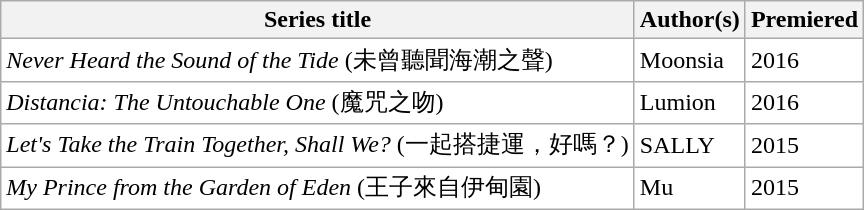<table class="wikitable sortable" style="background: #FFF;">
<tr>
<th>Series title</th>
<th>Author(s)</th>
<th>Premiered</th>
</tr>
<tr>
<td><em>Never Heard the Sound of the Tide</em> (未曾聽聞海潮之聲)</td>
<td>Moonsia</td>
<td>2016</td>
</tr>
<tr>
<td><em>Distancia: The Untouchable One</em> (魔咒之吻)</td>
<td>Lumion</td>
<td>2016</td>
</tr>
<tr>
<td><em>Let's Take the Train Together, Shall We?</em> (一起搭捷運，好嗎？)</td>
<td>SALLY</td>
<td>2015</td>
</tr>
<tr>
<td><em>My Prince from the Garden of Eden</em> (王子來自伊甸園)</td>
<td>Mu</td>
<td>2015</td>
</tr>
</table>
